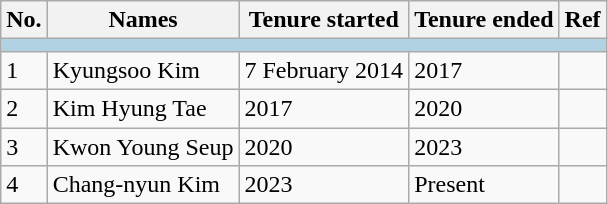<table class="wikitable sortable" style="font-size: 100%" align=center>
<tr>
<th>No.</th>
<th>Names</th>
<th>Tenure started</th>
<th>Tenure ended</th>
<th>Ref</th>
</tr>
<tr>
<td colspan=5 bgcolor=#B1D2E2 height="1px"></td>
</tr>
<tr>
<td>1</td>
<td>Kyungsoo Kim</td>
<td>7 February 2014</td>
<td>2017</td>
<td></td>
</tr>
<tr>
<td>2</td>
<td>Kim Hyung Tae</td>
<td>2017</td>
<td>2020</td>
<td></td>
</tr>
<tr>
<td>3</td>
<td>Kwon Young Seup</td>
<td>2020</td>
<td>2023</td>
<td></td>
</tr>
<tr>
<td>4</td>
<td>Chang-nyun Kim</td>
<td>2023</td>
<td>Present</td>
<td></td>
</tr>
</table>
